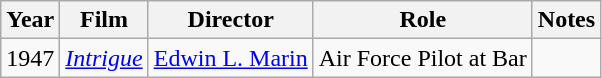<table class="wikitable">
<tr>
<th>Year</th>
<th>Film</th>
<th>Director</th>
<th>Role</th>
<th>Notes</th>
</tr>
<tr>
<td>1947</td>
<td><em><a href='#'>Intrigue</a></em></td>
<td><a href='#'>Edwin L. Marin</a></td>
<td>Air Force Pilot at Bar</td>
<td><small></small></td>
</tr>
</table>
